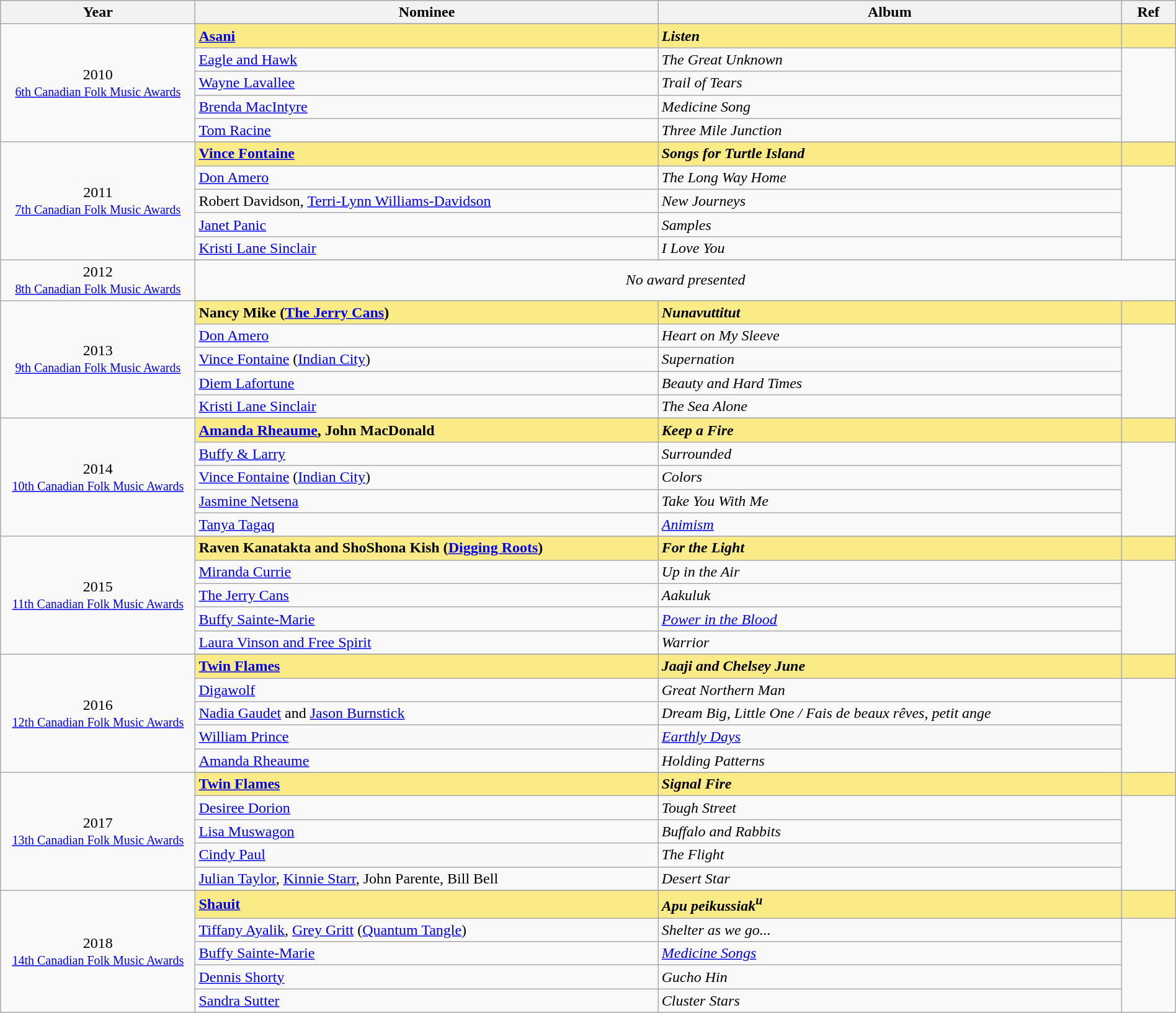<table class="wikitable" style="width:100%;">
<tr style="background:#bebebe;">
<th style="width:8%;">Year</th>
<th style="width:19%;">Nominee</th>
<th style="width:19%;">Album</th>
<th style="width:2%;">Ref</th>
</tr>
<tr>
<td rowspan="6" align="center">2010 <br> <small><a href='#'>6th Canadian Folk Music Awards</a></small></td>
</tr>
<tr style="background:#FAEB86;">
<td><strong><a href='#'>Asani</a></strong></td>
<td><strong><em>Listen</em></strong></td>
<td></td>
</tr>
<tr>
<td><a href='#'>Eagle and Hawk</a></td>
<td><em>The Great Unknown</em></td>
<td rowspan=4></td>
</tr>
<tr>
<td><a href='#'>Wayne Lavallee</a></td>
<td><em>Trail of Tears</em></td>
</tr>
<tr>
<td><a href='#'>Brenda MacIntyre</a></td>
<td><em>Medicine Song</em></td>
</tr>
<tr>
<td><a href='#'>Tom Racine</a></td>
<td><em>Three Mile Junction</em></td>
</tr>
<tr>
<td rowspan="6" align="center">2011 <br> <small><a href='#'>7th Canadian Folk Music Awards</a></small></td>
</tr>
<tr style="background:#FAEB86;">
<td><strong><a href='#'>Vince Fontaine</a></strong></td>
<td><strong><em>Songs for Turtle Island</em></strong></td>
<td></td>
</tr>
<tr>
<td><a href='#'>Don Amero</a></td>
<td><em>The Long Way Home</em></td>
<td rowspan=4></td>
</tr>
<tr>
<td>Robert Davidson, <a href='#'>Terri-Lynn Williams-Davidson</a></td>
<td><em>New Journeys</em></td>
</tr>
<tr>
<td><a href='#'>Janet Panic</a></td>
<td><em>Samples</em></td>
</tr>
<tr>
<td><a href='#'>Kristi Lane Sinclair</a></td>
<td><em>I Love You</em></td>
</tr>
<tr>
<td rowspan="2" align="center">2012 <br> <small><a href='#'>8th Canadian Folk Music Awards</a></small></td>
</tr>
<tr>
<td colspan=3 align=center><em>No award presented</em></td>
</tr>
<tr>
<td rowspan="6" align="center">2013 <br> <small><a href='#'>9th Canadian Folk Music Awards</a></small></td>
</tr>
<tr style="background:#FAEB86;">
<td><strong>Nancy Mike (<a href='#'>The Jerry Cans</a>)</strong></td>
<td><strong><em>Nunavuttitut</em></strong></td>
<td></td>
</tr>
<tr>
<td><a href='#'>Don Amero</a></td>
<td><em>Heart on My Sleeve</em></td>
<td rowspan=4></td>
</tr>
<tr>
<td><a href='#'>Vince Fontaine</a> (<a href='#'>Indian City</a>)</td>
<td><em>Supernation</em></td>
</tr>
<tr>
<td><a href='#'>Diem Lafortune</a></td>
<td><em>Beauty and Hard Times</em></td>
</tr>
<tr>
<td><a href='#'>Kristi Lane Sinclair</a></td>
<td><em>The Sea Alone</em></td>
</tr>
<tr>
<td rowspan="6" align="center">2014 <br> <small><a href='#'>10th Canadian Folk Music Awards</a></small></td>
</tr>
<tr style="background:#FAEB86;">
<td><strong><a href='#'>Amanda Rheaume</a>, John MacDonald</strong></td>
<td><strong><em>Keep a Fire</em></strong></td>
<td></td>
</tr>
<tr>
<td><a href='#'>Buffy & Larry</a></td>
<td><em>Surrounded</em></td>
<td rowspan=4></td>
</tr>
<tr>
<td><a href='#'>Vince Fontaine</a> (<a href='#'>Indian City</a>)</td>
<td><em>Colors</em></td>
</tr>
<tr>
<td><a href='#'>Jasmine Netsena</a></td>
<td><em>Take You With Me</em></td>
</tr>
<tr>
<td><a href='#'>Tanya Tagaq</a></td>
<td><em><a href='#'>Animism</a></em></td>
</tr>
<tr>
<td rowspan="6" align="center">2015 <br> <small><a href='#'>11th Canadian Folk Music Awards</a></small></td>
</tr>
<tr style="background:#FAEB86;">
<td><strong>Raven Kanatakta and ShoShona Kish (<a href='#'>Digging Roots</a>)</strong></td>
<td><strong><em>For the Light</em></strong></td>
<td></td>
</tr>
<tr>
<td><a href='#'>Miranda Currie</a></td>
<td><em>Up in the Air</em></td>
<td rowspan=4></td>
</tr>
<tr>
<td><a href='#'>The Jerry Cans</a></td>
<td><em>Aakuluk</em></td>
</tr>
<tr>
<td><a href='#'>Buffy Sainte-Marie</a></td>
<td><em><a href='#'>Power in the Blood</a></em></td>
</tr>
<tr>
<td><a href='#'>Laura Vinson and Free Spirit</a></td>
<td><em>Warrior</em></td>
</tr>
<tr>
<td rowspan="6" align="center">2016 <br> <small><a href='#'>12th Canadian Folk Music Awards</a></small></td>
</tr>
<tr style="background:#FAEB86;">
<td><strong><a href='#'>Twin Flames</a></strong></td>
<td><strong><em>Jaaji and Chelsey June</em></strong></td>
<td></td>
</tr>
<tr>
<td><a href='#'>Digawolf</a></td>
<td><em>Great Northern Man</em></td>
<td rowspan=4></td>
</tr>
<tr>
<td><a href='#'>Nadia Gaudet</a> and <a href='#'>Jason Burnstick</a></td>
<td><em>Dream Big, Little One / Fais de beaux rêves, petit ange</em></td>
</tr>
<tr>
<td><a href='#'>William Prince</a></td>
<td><em><a href='#'>Earthly Days</a></em></td>
</tr>
<tr>
<td><a href='#'>Amanda Rheaume</a></td>
<td><em>Holding Patterns</em></td>
</tr>
<tr>
<td rowspan="6" align="center">2017 <br> <small><a href='#'>13th Canadian Folk Music Awards</a></small></td>
</tr>
<tr style="background:#FAEB86;">
<td><strong><a href='#'>Twin Flames</a></strong></td>
<td><strong><em>Signal Fire</em></strong></td>
<td></td>
</tr>
<tr>
<td><a href='#'>Desiree Dorion</a></td>
<td><em>Tough Street</em></td>
<td rowspan=4></td>
</tr>
<tr>
<td><a href='#'>Lisa Muswagon</a></td>
<td><em>Buffalo and Rabbits</em></td>
</tr>
<tr>
<td><a href='#'>Cindy Paul</a></td>
<td><em>The Flight</em></td>
</tr>
<tr>
<td><a href='#'>Julian Taylor</a>, <a href='#'>Kinnie Starr</a>, John Parente, Bill Bell</td>
<td><em>Desert Star</em></td>
</tr>
<tr>
<td rowspan="6" align="center">2018 <br> <small><a href='#'>14th Canadian Folk Music Awards</a></small></td>
</tr>
<tr style="background:#FAEB86;">
<td><strong><a href='#'>Shauit</a></strong></td>
<td><strong><em>Apu peikussiak<sup>u</sup></em></strong></td>
<td></td>
</tr>
<tr>
<td><a href='#'>Tiffany Ayalik</a>, <a href='#'>Grey Gritt</a> (<a href='#'>Quantum Tangle</a>)</td>
<td><em>Shelter as we go...</em></td>
<td rowspan=4></td>
</tr>
<tr>
<td><a href='#'>Buffy Sainte-Marie</a></td>
<td><em><a href='#'>Medicine Songs</a></em></td>
</tr>
<tr>
<td><a href='#'>Dennis Shorty</a></td>
<td><em>Gucho Hin</em></td>
</tr>
<tr>
<td><a href='#'>Sandra Sutter</a></td>
<td><em>Cluster Stars</em></td>
</tr>
</table>
